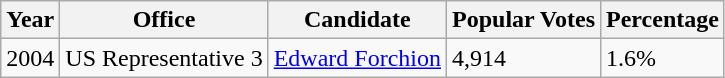<table class="wikitable">
<tr>
<th>Year</th>
<th>Office</th>
<th>Candidate</th>
<th>Popular Votes</th>
<th>Percentage</th>
</tr>
<tr>
<td>2004</td>
<td>US Representative 3</td>
<td><a href='#'>Edward Forchion</a></td>
<td>4,914</td>
<td>1.6%</td>
</tr>
</table>
